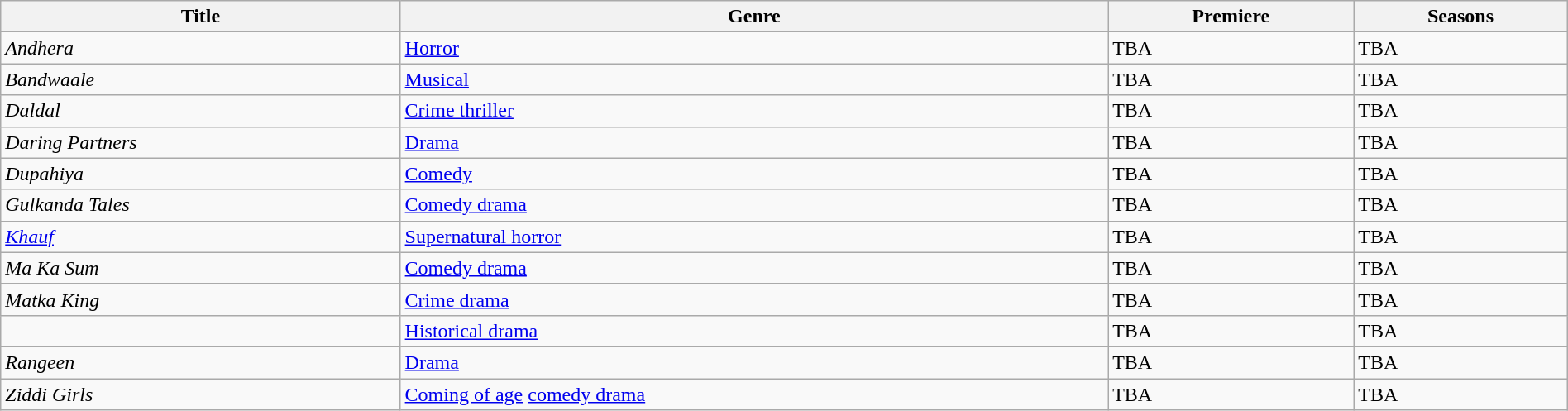<table class="wikitable sortable" style="width:100%;">
<tr>
<th>Title</th>
<th>Genre</th>
<th>Premiere</th>
<th>Seasons</th>
</tr>
<tr>
<td><em>Andhera</em></td>
<td><a href='#'>Horror</a></td>
<td>TBA</td>
<td>TBA</td>
</tr>
<tr>
<td><em>Bandwaale</em></td>
<td><a href='#'>Musical</a></td>
<td>TBA</td>
<td>TBA</td>
</tr>
<tr>
<td><em>Daldal</em></td>
<td><a href='#'>Crime thriller</a></td>
<td>TBA</td>
<td>TBA</td>
</tr>
<tr>
<td><em>Daring Partners</em></td>
<td><a href='#'>Drama</a></td>
<td>TBA</td>
<td>TBA</td>
</tr>
<tr>
<td><em>Dupahiya</em></td>
<td><a href='#'>Comedy</a></td>
<td>TBA</td>
<td>TBA</td>
</tr>
<tr>
<td><em>Gulkanda Tales</em></td>
<td><a href='#'>Comedy drama</a></td>
<td>TBA</td>
<td>TBA</td>
</tr>
<tr>
<td><em><a href='#'>Khauf</a></em></td>
<td><a href='#'>Supernatural horror</a></td>
<td>TBA</td>
<td>TBA</td>
</tr>
<tr>
<td><em>Ma Ka Sum</em></td>
<td><a href='#'>Comedy drama</a></td>
<td>TBA</td>
<td>TBA</td>
</tr>
<tr>
</tr>
<tr>
<td><em>Matka King</em></td>
<td><a href='#'>Crime drama</a></td>
<td>TBA</td>
<td>TBA</td>
</tr>
<tr>
<td><em></em></td>
<td><a href='#'>Historical drama</a></td>
<td>TBA</td>
<td>TBA</td>
</tr>
<tr>
<td><em>Rangeen</em></td>
<td><a href='#'>Drama</a></td>
<td>TBA</td>
<td>TBA</td>
</tr>
<tr>
<td><em>Ziddi Girls</em></td>
<td><a href='#'>Coming of age</a> <a href='#'>comedy drama</a></td>
<td>TBA</td>
<td>TBA</td>
</tr>
</table>
